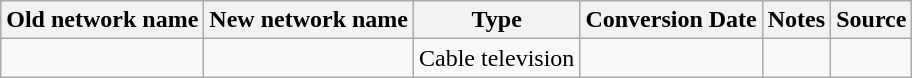<table class="wikitable">
<tr>
<th>Old network name</th>
<th>New network name</th>
<th>Type</th>
<th>Conversion Date</th>
<th>Notes</th>
<th>Source</th>
</tr>
<tr>
<td></td>
<td></td>
<td>Cable television</td>
<td></td>
<td></td>
<td></td>
</tr>
</table>
